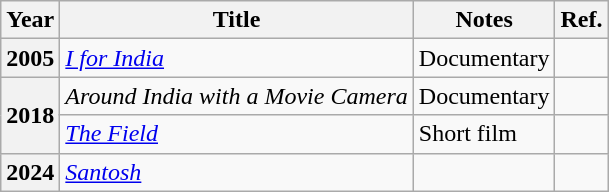<table class="wikitable plainrowheaders">
<tr>
<th scope="col">Year</th>
<th scope="col">Title</th>
<th scope="col">Notes</th>
<th scope="col">Ref.</th>
</tr>
<tr>
<th scope="row">2005</th>
<td><em><a href='#'>I for India</a></em></td>
<td>Documentary</td>
<td align="center"></td>
</tr>
<tr>
<th scope="row" rowspan="2">2018</th>
<td><em>Around India with a Movie Camera</em></td>
<td>Documentary</td>
<td align="center"></td>
</tr>
<tr>
<td><em><a href='#'>The Field</a></em></td>
<td>Short film</td>
<td align="center"></td>
</tr>
<tr>
<th scope="row">2024</th>
<td><em><a href='#'>Santosh</a></em></td>
<td></td>
<td align="center"></td>
</tr>
</table>
